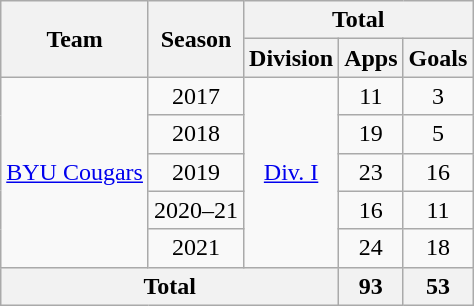<table class="wikitable" style="text-align: center;">
<tr>
<th rowspan="2">Team</th>
<th rowspan="2">Season</th>
<th colspan="3">Total</th>
</tr>
<tr>
<th>Division</th>
<th>Apps</th>
<th>Goals</th>
</tr>
<tr>
<td rowspan="5"><a href='#'>BYU Cougars</a></td>
<td>2017</td>
<td rowspan="5"><a href='#'>Div. I</a></td>
<td>11</td>
<td>3</td>
</tr>
<tr>
<td>2018</td>
<td>19</td>
<td>5</td>
</tr>
<tr>
<td>2019</td>
<td>23</td>
<td>16</td>
</tr>
<tr>
<td>2020–21</td>
<td>16</td>
<td>11</td>
</tr>
<tr>
<td>2021</td>
<td>24</td>
<td>18</td>
</tr>
<tr>
<th colspan="3">Total</th>
<th>93</th>
<th>53</th>
</tr>
</table>
